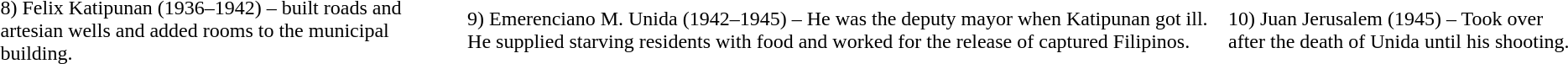<table>
<tr>
<td>8) Felix Katipunan (1936–1942) – built roads and artesian wells and added rooms to the municipal building.</td>
<td></td>
<td>9) Emerenciano M. Unida (1942–1945) – He was the deputy mayor when Katipunan got ill. He supplied starving residents with food and worked for the release of captured Filipinos.</td>
<td></td>
<td>10) Juan Jerusalem (1945) – Took over after the death of Unida until his shooting.</td>
</tr>
</table>
